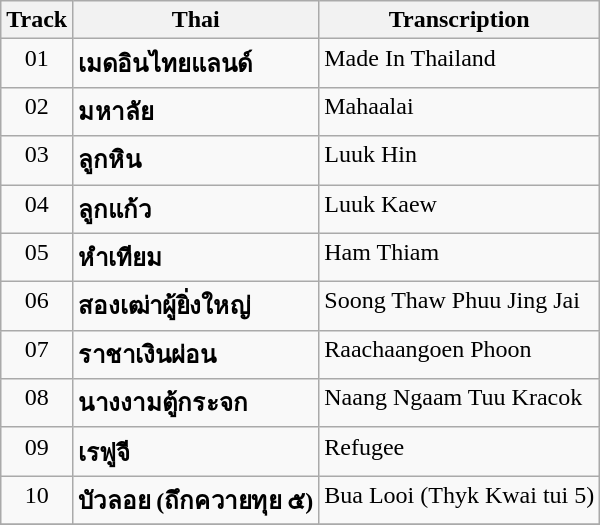<table class="wikitable">
<tr>
<th align="center" valign="top" width="40">Track</th>
<th align="left" valign="top">Thai</th>
<th align="left" valign="top">Transcription</th>
</tr>
<tr>
<td align="center" valign="top">01</td>
<td align="left" valign="top"><strong>เมดอินไทยแลนด์</strong></td>
<td align="left" valign="top">Made In Thailand</td>
</tr>
<tr>
<td align="center" valign="top">02</td>
<td align="left" valign="top"><strong>มหาลัย</strong></td>
<td align="left" valign="top">Mahaalai</td>
</tr>
<tr>
<td align="center" valign="top">03</td>
<td align="left" valign="top"><strong>ลูกหิน</strong></td>
<td align="left" valign="top">Luuk Hin</td>
</tr>
<tr>
<td align="center" valign="top">04</td>
<td align="left" valign="top"><strong>ลูกแก้ว</strong></td>
<td align="left" valign="top">Luuk Kaew</td>
</tr>
<tr>
<td align="center" valign="top">05</td>
<td align="left" valign="top"><strong>หำเทียม</strong></td>
<td align="left" valign="top">Ham Thiam</td>
</tr>
<tr>
<td align="center" valign="top">06</td>
<td align="left" valign="top"><strong>สองเฒ่าผู้ยิ่งใหญ่</strong></td>
<td align="left" valign="top">Soong Thaw Phuu Jing Jai</td>
</tr>
<tr>
<td align="center" valign="top">07</td>
<td align="left" valign="top"><strong>ราชาเงินผ่อน</strong></td>
<td align="left" valign="top">Raachaangoen Phoon</td>
</tr>
<tr>
<td align="center" valign="top">08</td>
<td align="left" valign="top"><strong>นางงามตู้กระจก</strong></td>
<td align="left" valign="top">Naang Ngaam Tuu Kracok</td>
</tr>
<tr>
<td align="center" valign="top">09</td>
<td align="left" valign="top"><strong>เรฟูจี</strong></td>
<td align="left" valign="top">Refugee</td>
</tr>
<tr>
<td align="center" valign="top">10</td>
<td align="left" valign="top"><strong>บัวลอย (ถึกควายทุย ๕)</strong></td>
<td align="left" valign="top">Bua Looi (Thyk Kwai tui 5)</td>
</tr>
<tr>
</tr>
</table>
